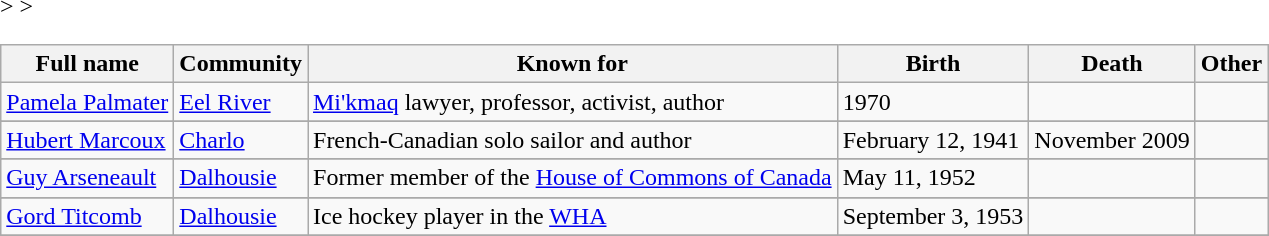<table class="wikitable sortable"<onlyinclude>>
<tr>
<th>Full name</th>
<th>Community</th>
<th>Known for</th>
<th>Birth</th>
<th>Death</th>
<th>Other</th>
</tr>
<tr>
<td><a href='#'>Pamela Palmater</a></td>
<td><a href='#'>Eel River</a></td>
<td><a href='#'>Mi'kmaq</a> lawyer, professor, activist, author</td>
<td>1970</td>
<td></td>
<td></td>
</tr>
<tr>
</tr>
<tr>
<td><a href='#'>Hubert Marcoux</a></td>
<td><a href='#'>Charlo</a></td>
<td>French-Canadian solo sailor and author</td>
<td>February 12, 1941</td>
<td>November 2009</td>
<td></td>
</tr>
<tr>
</tr>
<tr>
<td><a href='#'>Guy Arseneault</a></td>
<td><a href='#'>Dalhousie</a></td>
<td>Former member of the <a href='#'>House of Commons of Canada</a></td>
<td>May 11, 1952</td>
<td></td>
<td></td>
</tr>
<tr>
</tr>
<tr>
<td><a href='#'>Gord Titcomb</a></td>
<td><a href='#'>Dalhousie</a></td>
<td>Ice hockey player in the <a href='#'>WHA</a></td>
<td>September 3, 1953</td>
<td></td>
<td></td>
</tr>
<tr </onlyinclude>>
</tr>
</table>
